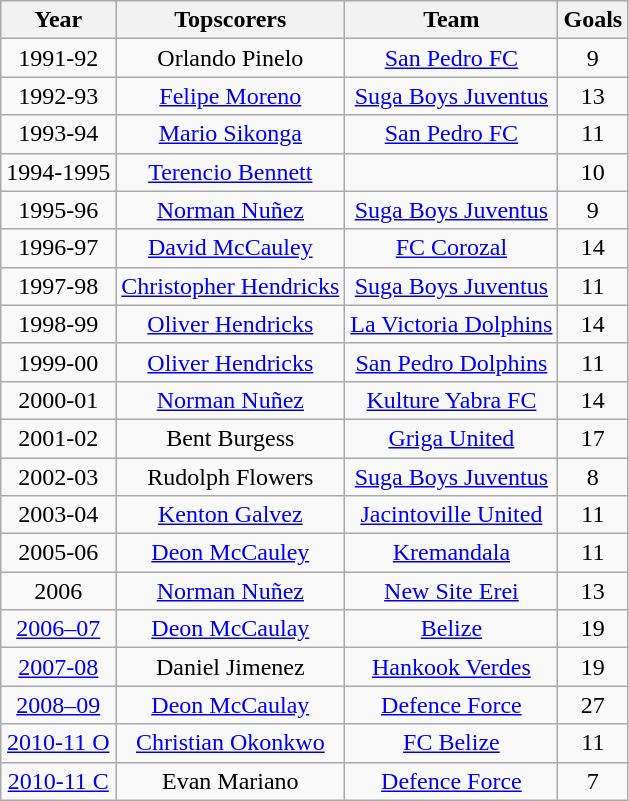<table class="wikitable" style="text-align:center;margin-left:1em;float:left">
<tr>
<th>Year</th>
<th>Topscorers</th>
<th>Team</th>
<th>Goals</th>
</tr>
<tr>
<td>1991-92</td>
<td> Orlando Pinelo</td>
<td><a href='#'>San Pedro FC</a></td>
<td>9</td>
</tr>
<tr>
<td>1992-93</td>
<td> <a href='#'>Felipe Moreno</a></td>
<td><a href='#'>Suga Boys Juventus</a></td>
<td>13</td>
</tr>
<tr>
<td>1993-94</td>
<td> <a href='#'>Mario Sikonga</a></td>
<td><a href='#'>San Pedro FC</a></td>
<td>11</td>
</tr>
<tr>
<td>1994-1995</td>
<td> <a href='#'>Terencio Bennett</a></td>
<td></td>
<td>10</td>
</tr>
<tr>
<td>1995-96</td>
<td> <a href='#'>Norman Nuñez</a></td>
<td><a href='#'>Suga Boys Juventus</a></td>
<td>9</td>
</tr>
<tr>
<td>1996-97</td>
<td> <a href='#'>David McCauley</a></td>
<td><a href='#'>FC Corozal</a></td>
<td>14</td>
</tr>
<tr>
<td>1997-98</td>
<td> <a href='#'>Christopher Hendricks</a></td>
<td><a href='#'>Suga Boys Juventus</a></td>
<td>11</td>
</tr>
<tr>
<td>1998-99</td>
<td> <a href='#'>Oliver Hendricks</a></td>
<td><a href='#'>La Victoria Dolphins</a></td>
<td>14</td>
</tr>
<tr>
<td>1999-00</td>
<td> <a href='#'>Oliver Hendricks</a></td>
<td><a href='#'>San Pedro Dolphins</a></td>
<td>11</td>
</tr>
<tr>
<td>2000-01</td>
<td> <a href='#'>Norman Nuñez</a></td>
<td><a href='#'>Kulture Yabra FC</a></td>
<td>14</td>
</tr>
<tr>
<td>2001-02</td>
<td> Bent Burgess</td>
<td><a href='#'>Griga United</a></td>
<td>17</td>
</tr>
<tr>
<td>2002-03</td>
<td> Rudolph Flowers</td>
<td><a href='#'>Suga Boys Juventus</a></td>
<td>8</td>
</tr>
<tr>
<td>2003-04</td>
<td> <a href='#'>Kenton Galvez</a></td>
<td><a href='#'>Jacintoville United</a></td>
<td>11</td>
</tr>
<tr>
<td>2005-06</td>
<td> <a href='#'>Deon McCauley</a></td>
<td><a href='#'>Kremandala</a></td>
<td>11</td>
</tr>
<tr>
<td>2006</td>
<td> <a href='#'>Norman Nuñez</a></td>
<td><a href='#'>New Site Erei</a></td>
<td>13</td>
</tr>
<tr>
<td><a href='#'>2006–07</a></td>
<td> <a href='#'>Deon McCaulay</a></td>
<td><a href='#'>Belize</a></td>
<td>19</td>
</tr>
<tr>
<td><a href='#'>2007-08</a></td>
<td> Daniel Jimenez</td>
<td><a href='#'>Hankook Verdes</a></td>
<td>19</td>
</tr>
<tr>
<td><a href='#'>2008–09</a></td>
<td> <a href='#'>Deon McCaulay</a></td>
<td><a href='#'>Defence Force</a></td>
<td>27</td>
</tr>
<tr>
<td><a href='#'>2010-11 O</a></td>
<td> <a href='#'>Christian Okonkwo</a></td>
<td><a href='#'>FC Belize</a></td>
<td>11</td>
</tr>
<tr>
<td><a href='#'>2010-11 C</a></td>
<td> Evan Mariano</td>
<td><a href='#'>Defence Force</a></td>
<td>7</td>
</tr>
</table>
